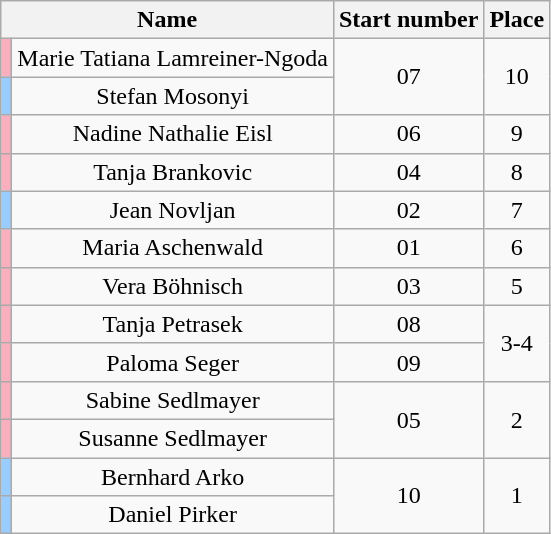<table class="wikitable sortable" style="text-align:center">
<tr>
<th colspan=2>Name</th>
<th>Start number</th>
<th>Place</th>
</tr>
<tr>
<td style="background:#faafbe"></td>
<td>Marie Tatiana Lamreiner-Ngoda</td>
<td rowspan=2>07</td>
<td rowspan=2>10</td>
</tr>
<tr>
<td style="background:#9cf;"></td>
<td>Stefan Mosonyi</td>
</tr>
<tr>
<td style="background:#faafbe"></td>
<td>Nadine Nathalie Eisl</td>
<td>06</td>
<td>9</td>
</tr>
<tr>
<td style="background:#faafbe"></td>
<td>Tanja Brankovic</td>
<td>04</td>
<td>8</td>
</tr>
<tr>
<td style="background:#9cf;"></td>
<td>Jean Novljan</td>
<td>02</td>
<td>7</td>
</tr>
<tr>
<td style="background:#faafbe"></td>
<td>Maria Aschenwald</td>
<td>01</td>
<td>6</td>
</tr>
<tr>
<td style="background:#faafbe"></td>
<td>Vera Böhnisch</td>
<td>03</td>
<td>5</td>
</tr>
<tr>
<td style="background:#faafbe"></td>
<td>Tanja Petrasek</td>
<td>08</td>
<td rowspan="2">3-4</td>
</tr>
<tr>
<td style="background:#faafbe"></td>
<td>Paloma Seger</td>
<td>09</td>
</tr>
<tr>
<td style="background:#faafbe"></td>
<td>Sabine Sedlmayer</td>
<td rowspan=2>05</td>
<td rowspan=2>2</td>
</tr>
<tr>
<td style="background:#faafbe"></td>
<td>Susanne Sedlmayer</td>
</tr>
<tr>
<td style="background:#9cf;"></td>
<td>Bernhard Arko</td>
<td rowspan=2>10</td>
<td rowspan=2>1</td>
</tr>
<tr>
<td style="background:#9cf;"></td>
<td>Daniel Pirker</td>
</tr>
</table>
